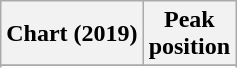<table class="wikitable sortable plainrowheaders" style="text-align:center">
<tr>
<th scope="col">Chart (2019)</th>
<th scope="col">Peak<br>position</th>
</tr>
<tr>
</tr>
<tr>
</tr>
</table>
